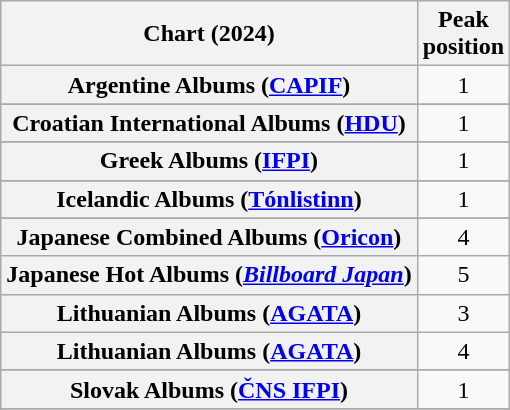<table class="wikitable sortable plainrowheaders" style="text-align:center">
<tr>
<th scope="col">Chart (2024)</th>
<th scope="col">Peak<br>position</th>
</tr>
<tr>
<th scope="row">Argentine Albums (<a href='#'>CAPIF</a>)</th>
<td>1</td>
</tr>
<tr>
</tr>
<tr>
</tr>
<tr>
</tr>
<tr>
</tr>
<tr>
</tr>
<tr>
<th scope="row">Croatian International Albums (<a href='#'>HDU</a>)</th>
<td>1</td>
</tr>
<tr>
</tr>
<tr>
</tr>
<tr>
</tr>
<tr>
</tr>
<tr>
</tr>
<tr>
</tr>
<tr>
<th scope="row">Greek Albums (<a href='#'>IFPI</a>)</th>
<td>1</td>
</tr>
<tr>
</tr>
<tr>
<th scope="row">Icelandic Albums (<a href='#'>Tónlistinn</a>)</th>
<td>1</td>
</tr>
<tr>
</tr>
<tr>
</tr>
<tr>
<th scope="row">Japanese Combined Albums (<a href='#'>Oricon</a>)</th>
<td>4</td>
</tr>
<tr>
<th scope="row">Japanese Hot Albums (<em><a href='#'>Billboard Japan</a></em>)</th>
<td>5</td>
</tr>
<tr>
<th scope="row">Lithuanian Albums (<a href='#'>AGATA</a>)</th>
<td>3</td>
</tr>
<tr>
<th scope="row">Lithuanian Albums (<a href='#'>AGATA</a>)</th>
<td>4</td>
</tr>
<tr>
</tr>
<tr>
</tr>
<tr>
</tr>
<tr>
</tr>
<tr>
</tr>
<tr>
<th scope="row">Slovak Albums (<a href='#'>ČNS IFPI</a>)</th>
<td>1</td>
</tr>
<tr>
</tr>
<tr>
</tr>
<tr>
</tr>
<tr>
</tr>
<tr>
</tr>
</table>
